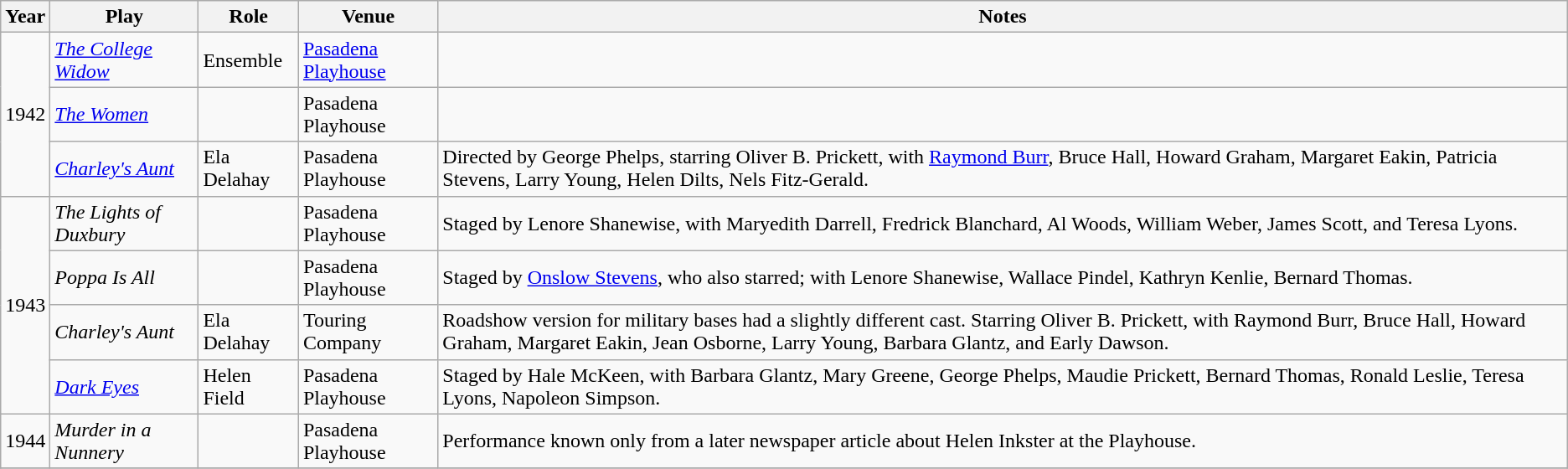<table class="wikitable sortable plainrowheaders">
<tr>
<th scope="col">Year</th>
<th scope="col">Play</th>
<th scope="col">Role</th>
<th scope="col">Venue</th>
<th scope="col">Notes</th>
</tr>
<tr>
<td rowspan=3>1942</td>
<td><em><a href='#'>The College Widow</a></em></td>
<td>Ensemble</td>
<td><a href='#'>Pasadena Playhouse</a></td>
<td></td>
</tr>
<tr>
<td><em><a href='#'>The Women</a></em></td>
<td></td>
<td>Pasadena Playhouse</td>
<td></td>
</tr>
<tr>
<td><em><a href='#'>Charley's Aunt</a></em></td>
<td>Ela Delahay</td>
<td>Pasadena Playhouse</td>
<td>Directed by George Phelps, starring Oliver B. Prickett, with <a href='#'>Raymond Burr</a>, Bruce Hall, Howard Graham, Margaret Eakin, Patricia Stevens, Larry Young, Helen Dilts, Nels Fitz-Gerald.</td>
</tr>
<tr>
<td rowspan=4>1943</td>
<td><em>The Lights of Duxbury</em></td>
<td></td>
<td>Pasadena Playhouse</td>
<td>Staged by Lenore Shanewise, with Maryedith Darrell, Fredrick Blanchard, Al Woods, William Weber, James Scott, and Teresa Lyons.</td>
</tr>
<tr>
<td><em>Poppa Is All</em></td>
<td></td>
<td>Pasadena Playhouse</td>
<td>Staged by <a href='#'>Onslow Stevens</a>, who also starred; with Lenore Shanewise, Wallace Pindel, Kathryn Kenlie, Bernard Thomas.</td>
</tr>
<tr>
<td><em>Charley's Aunt</em></td>
<td>Ela Delahay</td>
<td>Touring Company</td>
<td>Roadshow version for military bases had a slightly different cast. Starring Oliver B. Prickett, with Raymond Burr, Bruce Hall, Howard Graham, Margaret Eakin, Jean Osborne, Larry Young, Barbara Glantz, and Early Dawson.</td>
</tr>
<tr>
<td><em><a href='#'>Dark Eyes</a></em></td>
<td>Helen Field</td>
<td>Pasadena Playhouse</td>
<td>Staged by Hale McKeen, with Barbara Glantz, Mary Greene, George Phelps, Maudie Prickett, Bernard Thomas, Ronald Leslie, Teresa Lyons, Napoleon Simpson.</td>
</tr>
<tr>
<td>1944</td>
<td><em>Murder in a Nunnery</em></td>
<td></td>
<td>Pasadena Playhouse</td>
<td>Performance known only from a later newspaper article about Helen Inkster at the Playhouse.</td>
</tr>
<tr>
</tr>
</table>
